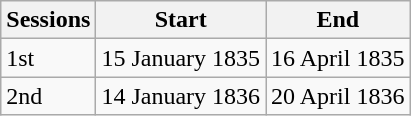<table class="wikitable">
<tr>
<th>Sessions</th>
<th>Start</th>
<th>End</th>
</tr>
<tr>
<td>1st</td>
<td>15 January 1835</td>
<td>16 April 1835</td>
</tr>
<tr>
<td>2nd</td>
<td>14 January 1836</td>
<td>20 April 1836</td>
</tr>
</table>
